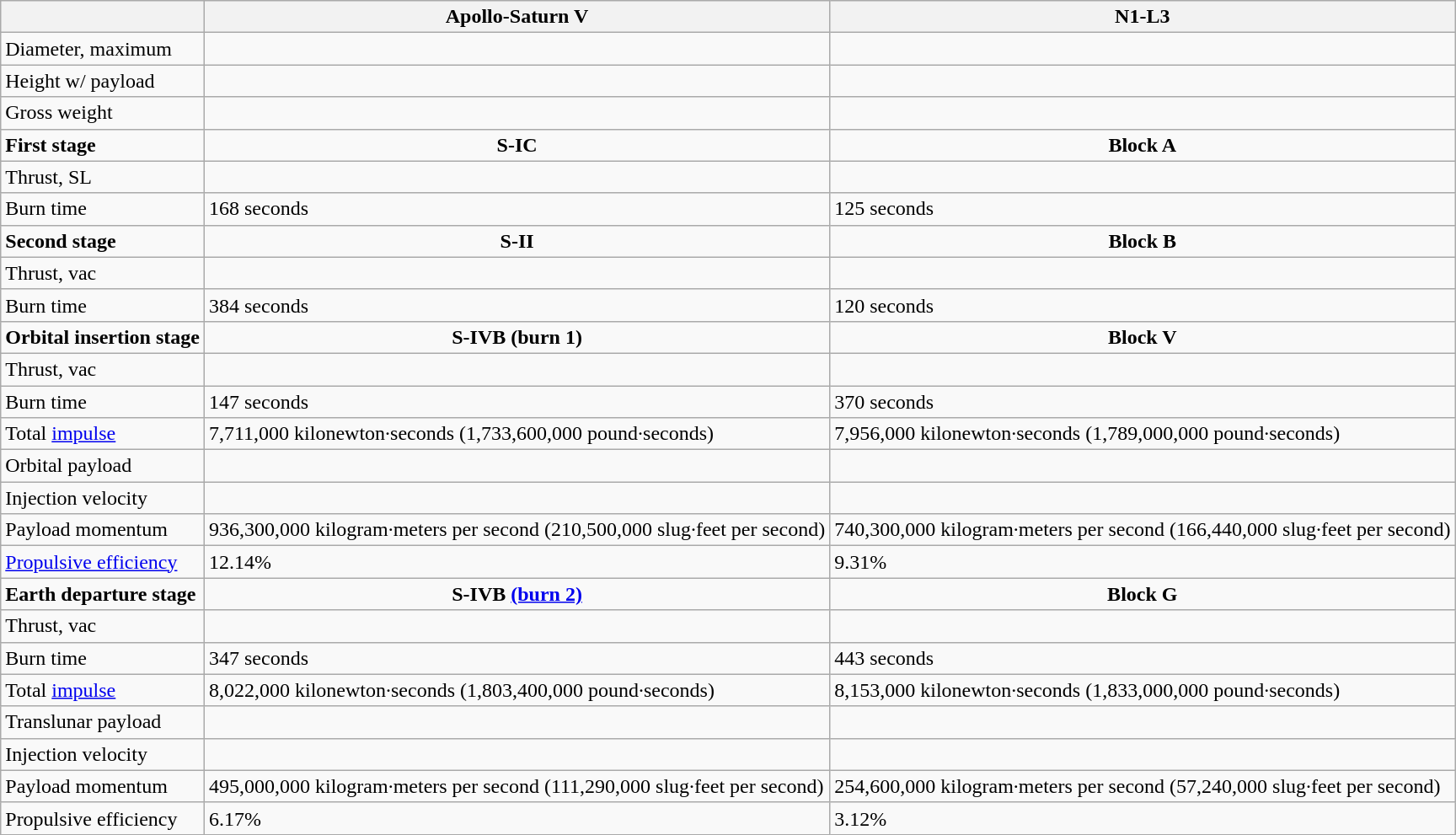<table class="wikitable">
<tr>
<th></th>
<th>Apollo-Saturn V</th>
<th>N1-L3</th>
</tr>
<tr>
<td>Diameter, maximum</td>
<td></td>
<td></td>
</tr>
<tr>
<td>Height w/ payload</td>
<td></td>
<td></td>
</tr>
<tr>
<td>Gross weight</td>
<td></td>
<td></td>
</tr>
<tr>
<td><strong>First stage</strong></td>
<td style="text-align:center;"><strong>S-IC</strong></td>
<td style="text-align:center;"><strong>Block A</strong></td>
</tr>
<tr>
<td>Thrust, SL</td>
<td></td>
<td></td>
</tr>
<tr>
<td>Burn time</td>
<td>168 seconds</td>
<td>125 seconds</td>
</tr>
<tr>
<td><strong>Second stage</strong></td>
<td style="text-align:center;"><strong>S-II</strong></td>
<td style="text-align:center;"><strong>Block B</strong></td>
</tr>
<tr>
<td>Thrust, vac</td>
<td></td>
<td></td>
</tr>
<tr>
<td>Burn time</td>
<td>384 seconds</td>
<td>120 seconds</td>
</tr>
<tr>
<td><strong>Orbital insertion stage</strong></td>
<td style="text-align:center;"><strong>S-IVB (burn 1)</strong></td>
<td style="text-align:center;"><strong>Block V</strong></td>
</tr>
<tr>
<td>Thrust, vac</td>
<td></td>
<td></td>
</tr>
<tr>
<td>Burn time</td>
<td>147 seconds</td>
<td>370 seconds</td>
</tr>
<tr>
<td>Total <a href='#'>impulse</a></td>
<td>7,711,000 kilonewton·seconds (1,733,600,000 pound·seconds)</td>
<td>7,956,000 kilonewton·seconds (1,789,000,000 pound·seconds)</td>
</tr>
<tr>
<td>Orbital payload</td>
<td></td>
<td></td>
</tr>
<tr>
<td>Injection velocity</td>
<td></td>
<td></td>
</tr>
<tr>
<td>Payload momentum</td>
<td>936,300,000 kilogram·meters per second (210,500,000 slug·feet per second)</td>
<td>740,300,000 kilogram·meters per second (166,440,000 slug·feet per second)</td>
</tr>
<tr>
<td><a href='#'>Propulsive efficiency</a></td>
<td>12.14%</td>
<td>9.31%</td>
</tr>
<tr>
<td><strong>Earth departure stage</strong></td>
<td style="text-align:center;"><strong>S-IVB <a href='#'>(burn 2)</a></strong></td>
<td style="text-align:center;"><strong>Block G</strong></td>
</tr>
<tr>
<td>Thrust, vac</td>
<td></td>
<td></td>
</tr>
<tr>
<td>Burn time</td>
<td>347 seconds</td>
<td>443 seconds</td>
</tr>
<tr>
<td>Total <a href='#'>impulse</a></td>
<td>8,022,000 kilonewton·seconds (1,803,400,000 pound·seconds)</td>
<td>8,153,000 kilonewton·seconds (1,833,000,000 pound·seconds)</td>
</tr>
<tr>
<td>Translunar payload</td>
<td></td>
<td></td>
</tr>
<tr>
<td>Injection velocity</td>
<td></td>
<td></td>
</tr>
<tr>
<td>Payload momentum</td>
<td>495,000,000 kilogram·meters per second (111,290,000 slug·feet per second)</td>
<td>254,600,000 kilogram·meters per second (57,240,000 slug·feet per second)</td>
</tr>
<tr>
<td>Propulsive efficiency</td>
<td>6.17%</td>
<td>3.12%</td>
</tr>
</table>
